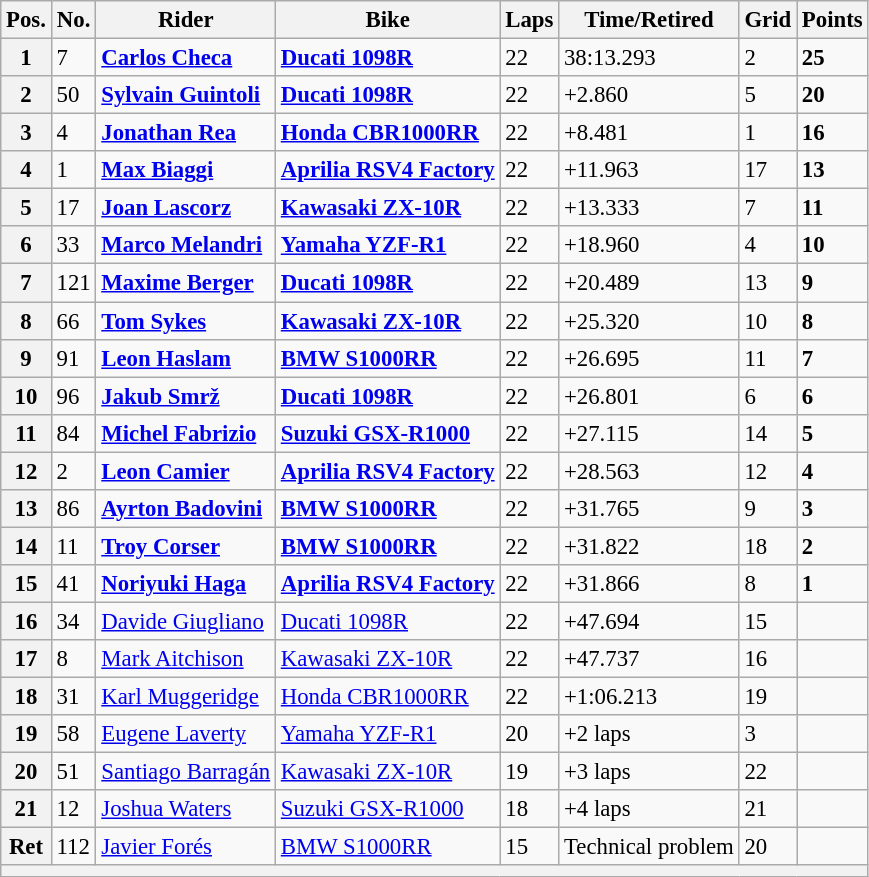<table class="wikitable" style="font-size: 95%;">
<tr>
<th>Pos.</th>
<th>No.</th>
<th>Rider</th>
<th>Bike</th>
<th>Laps</th>
<th>Time/Retired</th>
<th>Grid</th>
<th>Points</th>
</tr>
<tr>
<th>1</th>
<td>7</td>
<td> <strong><a href='#'>Carlos Checa</a></strong></td>
<td><strong><a href='#'>Ducati 1098R</a></strong></td>
<td>22</td>
<td>38:13.293</td>
<td>2</td>
<td><strong>25</strong></td>
</tr>
<tr>
<th>2</th>
<td>50</td>
<td> <strong><a href='#'>Sylvain Guintoli</a></strong></td>
<td><strong><a href='#'>Ducati 1098R</a></strong></td>
<td>22</td>
<td>+2.860</td>
<td>5</td>
<td><strong>20</strong></td>
</tr>
<tr>
<th>3</th>
<td>4</td>
<td> <strong><a href='#'>Jonathan Rea</a></strong></td>
<td><strong><a href='#'>Honda CBR1000RR</a></strong></td>
<td>22</td>
<td>+8.481</td>
<td>1</td>
<td><strong>16</strong></td>
</tr>
<tr>
<th>4</th>
<td>1</td>
<td> <strong><a href='#'>Max Biaggi</a></strong></td>
<td><strong><a href='#'>Aprilia RSV4 Factory</a></strong></td>
<td>22</td>
<td>+11.963</td>
<td>17</td>
<td><strong>13</strong></td>
</tr>
<tr>
<th>5</th>
<td>17</td>
<td> <strong><a href='#'>Joan Lascorz</a></strong></td>
<td><strong><a href='#'>Kawasaki ZX-10R</a></strong></td>
<td>22</td>
<td>+13.333</td>
<td>7</td>
<td><strong>11</strong></td>
</tr>
<tr>
<th>6</th>
<td>33</td>
<td> <strong><a href='#'>Marco Melandri</a></strong></td>
<td><strong><a href='#'>Yamaha YZF-R1</a></strong></td>
<td>22</td>
<td>+18.960</td>
<td>4</td>
<td><strong>10</strong></td>
</tr>
<tr>
<th>7</th>
<td>121</td>
<td> <strong><a href='#'>Maxime Berger</a></strong></td>
<td><strong><a href='#'>Ducati 1098R</a></strong></td>
<td>22</td>
<td>+20.489</td>
<td>13</td>
<td><strong>9</strong></td>
</tr>
<tr>
<th>8</th>
<td>66</td>
<td> <strong><a href='#'>Tom Sykes</a></strong></td>
<td><strong><a href='#'>Kawasaki ZX-10R</a></strong></td>
<td>22</td>
<td>+25.320</td>
<td>10</td>
<td><strong>8</strong></td>
</tr>
<tr>
<th>9</th>
<td>91</td>
<td> <strong><a href='#'>Leon Haslam</a></strong></td>
<td><strong><a href='#'>BMW S1000RR</a></strong></td>
<td>22</td>
<td>+26.695</td>
<td>11</td>
<td><strong>7</strong></td>
</tr>
<tr>
<th>10</th>
<td>96</td>
<td> <strong><a href='#'>Jakub Smrž</a></strong></td>
<td><strong><a href='#'>Ducati 1098R</a></strong></td>
<td>22</td>
<td>+26.801</td>
<td>6</td>
<td><strong>6</strong></td>
</tr>
<tr>
<th>11</th>
<td>84</td>
<td> <strong><a href='#'>Michel Fabrizio</a></strong></td>
<td><strong><a href='#'>Suzuki GSX-R1000</a></strong></td>
<td>22</td>
<td>+27.115</td>
<td>14</td>
<td><strong>5</strong></td>
</tr>
<tr>
<th>12</th>
<td>2</td>
<td> <strong><a href='#'>Leon Camier</a></strong></td>
<td><strong><a href='#'>Aprilia RSV4 Factory</a></strong></td>
<td>22</td>
<td>+28.563</td>
<td>12</td>
<td><strong>4</strong></td>
</tr>
<tr>
<th>13</th>
<td>86</td>
<td> <strong><a href='#'>Ayrton Badovini</a></strong></td>
<td><strong><a href='#'>BMW S1000RR</a></strong></td>
<td>22</td>
<td>+31.765</td>
<td>9</td>
<td><strong>3</strong></td>
</tr>
<tr>
<th>14</th>
<td>11</td>
<td> <strong><a href='#'>Troy Corser</a></strong></td>
<td><strong><a href='#'>BMW S1000RR</a></strong></td>
<td>22</td>
<td>+31.822</td>
<td>18</td>
<td><strong>2</strong></td>
</tr>
<tr>
<th>15</th>
<td>41</td>
<td> <strong><a href='#'>Noriyuki Haga</a></strong></td>
<td><strong><a href='#'>Aprilia RSV4 Factory</a></strong></td>
<td>22</td>
<td>+31.866</td>
<td>8</td>
<td><strong>1</strong></td>
</tr>
<tr>
<th>16</th>
<td>34</td>
<td> <a href='#'>Davide Giugliano</a></td>
<td><a href='#'>Ducati 1098R</a></td>
<td>22</td>
<td>+47.694</td>
<td>15</td>
<td></td>
</tr>
<tr>
<th>17</th>
<td>8</td>
<td> <a href='#'>Mark Aitchison</a></td>
<td><a href='#'>Kawasaki ZX-10R</a></td>
<td>22</td>
<td>+47.737</td>
<td>16</td>
<td></td>
</tr>
<tr>
<th>18</th>
<td>31</td>
<td> <a href='#'>Karl Muggeridge</a></td>
<td><a href='#'>Honda CBR1000RR</a></td>
<td>22</td>
<td>+1:06.213</td>
<td>19</td>
<td></td>
</tr>
<tr>
<th>19</th>
<td>58</td>
<td> <a href='#'>Eugene Laverty</a></td>
<td><a href='#'>Yamaha YZF-R1</a></td>
<td>20</td>
<td>+2 laps</td>
<td>3</td>
<td></td>
</tr>
<tr>
<th>20</th>
<td>51</td>
<td> <a href='#'>Santiago Barragán</a></td>
<td><a href='#'>Kawasaki ZX-10R</a></td>
<td>19</td>
<td>+3 laps</td>
<td>22</td>
<td></td>
</tr>
<tr>
<th>21</th>
<td>12</td>
<td> <a href='#'>Joshua Waters</a></td>
<td><a href='#'>Suzuki GSX-R1000</a></td>
<td>18</td>
<td>+4 laps</td>
<td>21</td>
<td></td>
</tr>
<tr>
<th>Ret</th>
<td>112</td>
<td> <a href='#'>Javier Forés</a></td>
<td><a href='#'>BMW S1000RR</a></td>
<td>15</td>
<td>Technical problem</td>
<td>20</td>
<td></td>
</tr>
<tr>
<th colspan=8></th>
</tr>
</table>
